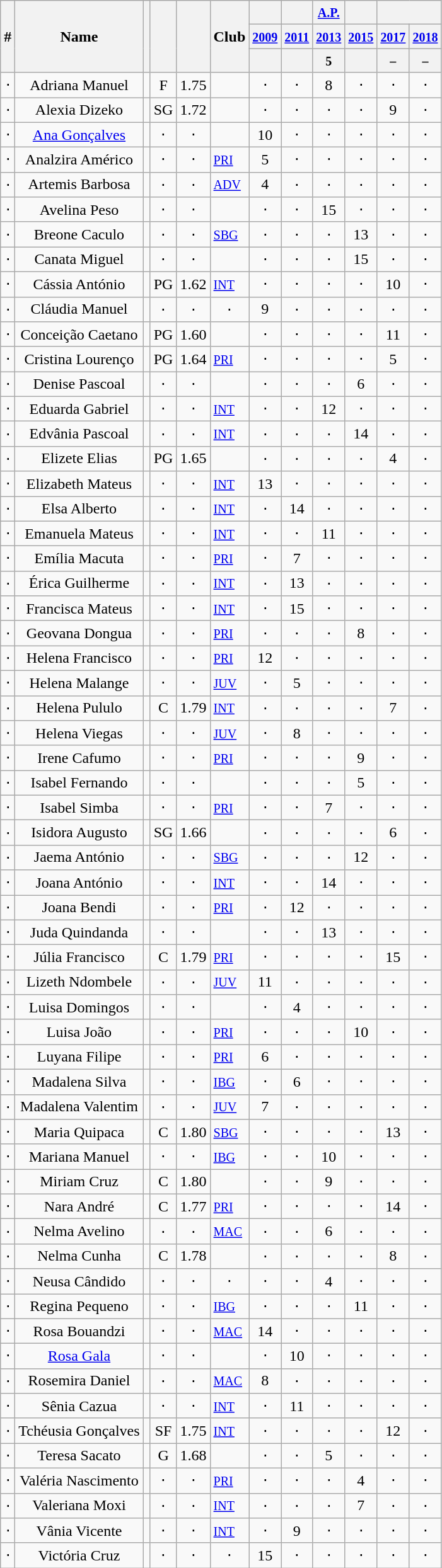<table class="wikitable plainrowheaders sortable" style="text-align:center">
<tr>
<th scope="col" rowspan="3">#</th>
<th scope="col" rowspan="3">Name</th>
<th scope="col" rowspan="3"></th>
<th scope="col" rowspan="3"></th>
<th scope="col" rowspan="3"></th>
<th scope="col" rowspan="3">Club</th>
<th colspan="1"><small></small></th>
<th colspan="1"><small></small></th>
<th colspan="1"><small><a href='#'>A.P.</a></small></th>
<th colspan="1"><small></small></th>
<th colspan="2"><small></small></th>
</tr>
<tr>
<th colspan="1"><small><a href='#'>2009</a></small></th>
<th colspan="1"><small><a href='#'>2011</a></small></th>
<th colspan="1"><small><a href='#'>2013</a></small></th>
<th colspan="1"><small><a href='#'>2015</a></small></th>
<th colspan="1"><small><a href='#'>2017</a></small></th>
<th colspan="1"><small><a href='#'>2018</a></small></th>
</tr>
<tr>
<th scope="col" rowspan="1"><small></small></th>
<th scope="col" rowspan="1"><small></small></th>
<th scope="col" rowspan="1"><small>5</small></th>
<th scope="col" rowspan="1"><small></small></th>
<th scope="col" rowspan="1"><small>–</small></th>
<th scope="col" rowspan="1"><small>–</small></th>
</tr>
<tr>
<td>⋅</td>
<td>Adriana Manuel</td>
<td></td>
<td data-sort-value="3">F</td>
<td>1.75</td>
<td align=left><small> </small></td>
<td>⋅</td>
<td>⋅</td>
<td data-sort-value="08">8</td>
<td>⋅</td>
<td>⋅</td>
<td>⋅</td>
</tr>
<tr>
<td>⋅</td>
<td>Alexia Dizeko</td>
<td></td>
<td data-sort-value="2">SG</td>
<td>1.72</td>
<td align=left><small> </small></td>
<td>⋅</td>
<td>⋅</td>
<td>⋅</td>
<td>⋅</td>
<td data-sort-value="09">9</td>
<td>⋅</td>
</tr>
<tr>
<td>⋅</td>
<td><a href='#'>Ana Gonçalves</a></td>
<td></td>
<td>⋅</td>
<td>⋅</td>
<td align=left><small> </small></td>
<td>10</td>
<td>⋅</td>
<td>⋅</td>
<td>⋅</td>
<td>⋅</td>
<td>⋅</td>
</tr>
<tr>
<td>⋅</td>
<td>Analzira Américo</td>
<td></td>
<td>⋅</td>
<td>⋅</td>
<td align=left><small> <a href='#'>PRI</a></small></td>
<td data-sort-value="05">5</td>
<td>⋅</td>
<td>⋅</td>
<td>⋅</td>
<td>⋅</td>
<td>⋅</td>
</tr>
<tr>
<td>⋅</td>
<td>Artemis Barbosa</td>
<td></td>
<td>⋅</td>
<td>⋅</td>
<td align=left><small> <a href='#'>ADV</a></small></td>
<td data-sort-value="04">4</td>
<td>⋅</td>
<td>⋅</td>
<td>⋅</td>
<td>⋅</td>
<td>⋅</td>
</tr>
<tr>
<td>⋅</td>
<td>Avelina Peso</td>
<td></td>
<td>⋅</td>
<td>⋅</td>
<td align=left><small> </small></td>
<td>⋅</td>
<td>⋅</td>
<td>15</td>
<td>⋅</td>
<td>⋅</td>
<td>⋅</td>
</tr>
<tr>
<td>⋅</td>
<td>Breone Caculo</td>
<td></td>
<td>⋅</td>
<td>⋅</td>
<td align=left><small> <a href='#'>SBG</a></small></td>
<td>⋅</td>
<td>⋅</td>
<td>⋅</td>
<td>13</td>
<td>⋅</td>
<td>⋅</td>
</tr>
<tr>
<td>⋅</td>
<td>Canata Miguel</td>
<td></td>
<td>⋅</td>
<td>⋅</td>
<td align=left><small> </small></td>
<td>⋅</td>
<td>⋅</td>
<td>⋅</td>
<td>15</td>
<td>⋅</td>
<td>⋅</td>
</tr>
<tr>
<td>⋅</td>
<td data-sort-value="Cassia">Cássia António</td>
<td></td>
<td data-sort-value="1">PG</td>
<td>1.62</td>
<td align=left><small> <a href='#'>INT</a></small></td>
<td>⋅</td>
<td>⋅</td>
<td>⋅</td>
<td>⋅</td>
<td>10</td>
<td>⋅</td>
</tr>
<tr>
<td>⋅</td>
<td>Cláudia Manuel</td>
<td></td>
<td>⋅</td>
<td>⋅</td>
<td>⋅</td>
<td data-sort-value="09">9</td>
<td>⋅</td>
<td>⋅</td>
<td>⋅</td>
<td>⋅</td>
<td>⋅</td>
</tr>
<tr>
<td>⋅</td>
<td>Conceição Caetano</td>
<td></td>
<td data-sort-value="1">PG</td>
<td>1.60</td>
<td align=left><small> </small></td>
<td>⋅</td>
<td>⋅</td>
<td>⋅</td>
<td>⋅</td>
<td>11</td>
<td>⋅</td>
</tr>
<tr>
<td>⋅</td>
<td>Cristina Lourenço</td>
<td></td>
<td data-sort-value="1">PG</td>
<td>1.64</td>
<td align=left><small> <a href='#'>PRI</a></small></td>
<td>⋅</td>
<td>⋅</td>
<td>⋅</td>
<td>⋅</td>
<td data-sort-value="05">5</td>
<td>⋅</td>
</tr>
<tr>
<td>⋅</td>
<td>Denise Pascoal</td>
<td></td>
<td>⋅</td>
<td>⋅</td>
<td align=left><small> </small></td>
<td>⋅</td>
<td>⋅</td>
<td>⋅</td>
<td data-sort-value="06">6</td>
<td>⋅</td>
<td>⋅</td>
</tr>
<tr>
<td>⋅</td>
<td>Eduarda Gabriel</td>
<td></td>
<td>⋅</td>
<td>⋅</td>
<td align=left><small> <a href='#'>INT</a></small></td>
<td>⋅</td>
<td>⋅</td>
<td>12</td>
<td>⋅</td>
<td>⋅</td>
<td>⋅</td>
</tr>
<tr>
<td>⋅</td>
<td>Edvânia Pascoal</td>
<td></td>
<td>⋅</td>
<td>⋅</td>
<td align=left><small> <a href='#'>INT</a></small></td>
<td>⋅</td>
<td>⋅</td>
<td>⋅</td>
<td>14</td>
<td>⋅</td>
<td>⋅</td>
</tr>
<tr>
<td>⋅</td>
<td>Elizete Elias</td>
<td></td>
<td data-sort-value="1">PG</td>
<td>1.65</td>
<td align=left><small> </small></td>
<td>⋅</td>
<td>⋅</td>
<td>⋅</td>
<td>⋅</td>
<td data-sort-value="04">4</td>
<td>⋅</td>
</tr>
<tr>
<td>⋅</td>
<td>Elizabeth Mateus</td>
<td></td>
<td>⋅</td>
<td>⋅</td>
<td align=left><small> <a href='#'>INT</a></small></td>
<td>13</td>
<td>⋅</td>
<td>⋅</td>
<td>⋅</td>
<td>⋅</td>
<td>⋅</td>
</tr>
<tr>
<td>⋅</td>
<td>Elsa Alberto</td>
<td></td>
<td>⋅</td>
<td>⋅</td>
<td align=left><small> <a href='#'>INT</a></small></td>
<td>⋅</td>
<td>14</td>
<td>⋅</td>
<td>⋅</td>
<td>⋅</td>
<td>⋅</td>
</tr>
<tr>
<td>⋅</td>
<td>Emanuela Mateus</td>
<td></td>
<td>⋅</td>
<td>⋅</td>
<td align=left><small> <a href='#'>INT</a></small></td>
<td>⋅</td>
<td>⋅</td>
<td>11</td>
<td>⋅</td>
<td>⋅</td>
<td>⋅</td>
</tr>
<tr>
<td>⋅</td>
<td>Emília Macuta</td>
<td></td>
<td>⋅</td>
<td>⋅</td>
<td align=left><small> <a href='#'>PRI</a></small></td>
<td>⋅</td>
<td data-sort-value="07">7</td>
<td>⋅</td>
<td>⋅</td>
<td>⋅</td>
<td>⋅</td>
</tr>
<tr>
<td>⋅</td>
<td>Érica Guilherme</td>
<td></td>
<td>⋅</td>
<td>⋅</td>
<td align=left><small> <a href='#'>INT</a></small></td>
<td>⋅</td>
<td>13</td>
<td>⋅</td>
<td>⋅</td>
<td>⋅</td>
<td>⋅</td>
</tr>
<tr>
<td>⋅</td>
<td>Francisca Mateus</td>
<td></td>
<td>⋅</td>
<td>⋅</td>
<td align=left><small> <a href='#'>INT</a></small></td>
<td>⋅</td>
<td>15</td>
<td>⋅</td>
<td>⋅</td>
<td>⋅</td>
<td>⋅</td>
</tr>
<tr>
<td>⋅</td>
<td>Geovana Dongua</td>
<td></td>
<td>⋅</td>
<td>⋅</td>
<td align=left><small> <a href='#'>PRI</a></small></td>
<td>⋅</td>
<td>⋅</td>
<td>⋅</td>
<td data-sort-value="08">8</td>
<td>⋅</td>
<td>⋅</td>
</tr>
<tr>
<td>⋅</td>
<td>Helena Francisco</td>
<td></td>
<td>⋅</td>
<td>⋅</td>
<td align=left><small> <a href='#'>PRI</a></small></td>
<td>12</td>
<td>⋅</td>
<td>⋅</td>
<td>⋅</td>
<td>⋅</td>
<td>⋅</td>
</tr>
<tr>
<td>⋅</td>
<td>Helena Malange</td>
<td></td>
<td>⋅</td>
<td>⋅</td>
<td align=left><small> <a href='#'>JUV</a></small></td>
<td>⋅</td>
<td data-sort-value="05">5</td>
<td>⋅</td>
<td>⋅</td>
<td>⋅</td>
<td>⋅</td>
</tr>
<tr>
<td>⋅</td>
<td>Helena Pululo</td>
<td></td>
<td>C</td>
<td>1.79</td>
<td align=left><small> <a href='#'>INT</a></small></td>
<td>⋅</td>
<td>⋅</td>
<td>⋅</td>
<td>⋅</td>
<td data-sort-value="07">7</td>
<td>⋅</td>
</tr>
<tr>
<td>⋅</td>
<td>Helena Viegas</td>
<td></td>
<td>⋅</td>
<td>⋅</td>
<td align=left><small> <a href='#'>JUV</a></small></td>
<td>⋅</td>
<td data-sort-value="08">8</td>
<td>⋅</td>
<td>⋅</td>
<td>⋅</td>
<td>⋅</td>
</tr>
<tr>
<td>⋅</td>
<td>Irene Cafumo</td>
<td></td>
<td>⋅</td>
<td>⋅</td>
<td align=left><small> <a href='#'>PRI</a></small></td>
<td>⋅</td>
<td>⋅</td>
<td>⋅</td>
<td data-sort-value="09">9</td>
<td>⋅</td>
<td>⋅</td>
</tr>
<tr>
<td>⋅</td>
<td>Isabel Fernando</td>
<td></td>
<td>⋅</td>
<td>⋅</td>
<td align=left><small> </small></td>
<td>⋅</td>
<td>⋅</td>
<td>⋅</td>
<td data-sort-value="05">5</td>
<td>⋅</td>
<td>⋅</td>
</tr>
<tr>
<td>⋅</td>
<td>Isabel Simba</td>
<td></td>
<td>⋅</td>
<td>⋅</td>
<td align=left><small> <a href='#'>PRI</a></small></td>
<td>⋅</td>
<td>⋅</td>
<td data-sort-value="07">7</td>
<td>⋅</td>
<td>⋅</td>
<td>⋅</td>
</tr>
<tr>
<td>⋅</td>
<td>Isidora Augusto</td>
<td></td>
<td data-sort-value="2">SG</td>
<td>1.66</td>
<td align=left><small> </small></td>
<td>⋅</td>
<td>⋅</td>
<td>⋅</td>
<td>⋅</td>
<td data-sort-value="06">6</td>
<td>⋅</td>
</tr>
<tr>
<td>⋅</td>
<td>Jaema António</td>
<td></td>
<td>⋅</td>
<td>⋅</td>
<td align=left><small> <a href='#'>SBG</a></small></td>
<td>⋅</td>
<td>⋅</td>
<td>⋅</td>
<td>12</td>
<td>⋅</td>
<td>⋅</td>
</tr>
<tr>
<td>⋅</td>
<td>Joana António</td>
<td></td>
<td>⋅</td>
<td>⋅</td>
<td align=left><small> <a href='#'>INT</a></small></td>
<td>⋅</td>
<td>⋅</td>
<td>14</td>
<td>⋅</td>
<td>⋅</td>
<td>⋅</td>
</tr>
<tr>
<td>⋅</td>
<td>Joana Bendi</td>
<td></td>
<td>⋅</td>
<td>⋅</td>
<td align=left><small> <a href='#'>PRI</a></small></td>
<td>⋅</td>
<td>12</td>
<td>⋅</td>
<td>⋅</td>
<td>⋅</td>
<td>⋅</td>
</tr>
<tr>
<td>⋅</td>
<td>Juda Quindanda</td>
<td></td>
<td>⋅</td>
<td>⋅</td>
<td align=left><small> </small></td>
<td>⋅</td>
<td>⋅</td>
<td>13</td>
<td>⋅</td>
<td>⋅</td>
<td>⋅</td>
</tr>
<tr>
<td>⋅</td>
<td data-sort-value="Julia">Júlia Francisco</td>
<td></td>
<td>C</td>
<td>1.79</td>
<td align=left><small> <a href='#'>PRI</a></small></td>
<td>⋅</td>
<td>⋅</td>
<td>⋅</td>
<td>⋅</td>
<td>15</td>
<td>⋅</td>
</tr>
<tr>
<td>⋅</td>
<td>Lizeth Ndombele</td>
<td></td>
<td>⋅</td>
<td>⋅</td>
<td align=left><small> <a href='#'>JUV</a></small></td>
<td>11</td>
<td>⋅</td>
<td>⋅</td>
<td>⋅</td>
<td>⋅</td>
<td>⋅</td>
</tr>
<tr>
<td>⋅</td>
<td>Luisa Domingos</td>
<td></td>
<td>⋅</td>
<td>⋅</td>
<td align=left><small> </small></td>
<td>⋅</td>
<td data-sort-value="04">4</td>
<td>⋅</td>
<td>⋅</td>
<td>⋅</td>
<td>⋅</td>
</tr>
<tr>
<td>⋅</td>
<td>Luisa João</td>
<td></td>
<td>⋅</td>
<td>⋅</td>
<td align=left><small> <a href='#'>PRI</a></small></td>
<td>⋅</td>
<td>⋅</td>
<td>⋅</td>
<td>10</td>
<td>⋅</td>
<td>⋅</td>
</tr>
<tr>
<td>⋅</td>
<td>Luyana Filipe</td>
<td></td>
<td>⋅</td>
<td>⋅</td>
<td align=left><small> <a href='#'>PRI</a></small></td>
<td data-sort-value="06">6</td>
<td>⋅</td>
<td>⋅</td>
<td>⋅</td>
<td>⋅</td>
<td>⋅</td>
</tr>
<tr>
<td>⋅</td>
<td>Madalena Silva</td>
<td></td>
<td>⋅</td>
<td>⋅</td>
<td align=left><small> <a href='#'>IBG</a></small></td>
<td>⋅</td>
<td data-sort-value="06">6</td>
<td>⋅</td>
<td>⋅</td>
<td>⋅</td>
<td>⋅</td>
</tr>
<tr>
<td>⋅</td>
<td>Madalena Valentim</td>
<td></td>
<td>⋅</td>
<td>⋅</td>
<td align=left><small> <a href='#'>JUV</a></small></td>
<td data-sort-value="07">7</td>
<td>⋅</td>
<td>⋅</td>
<td>⋅</td>
<td>⋅</td>
<td>⋅</td>
</tr>
<tr>
<td>⋅</td>
<td>Maria Quipaca</td>
<td></td>
<td>C</td>
<td>1.80</td>
<td align=left><small> <a href='#'>SBG</a></small></td>
<td>⋅</td>
<td>⋅</td>
<td>⋅</td>
<td>⋅</td>
<td>13</td>
<td>⋅</td>
</tr>
<tr>
<td>⋅</td>
<td>Mariana Manuel</td>
<td></td>
<td>⋅</td>
<td>⋅</td>
<td align=left><small> <a href='#'>IBG</a></small></td>
<td>⋅</td>
<td>⋅</td>
<td>10</td>
<td>⋅</td>
<td>⋅</td>
<td>⋅</td>
</tr>
<tr>
<td>⋅</td>
<td>Miriam Cruz</td>
<td></td>
<td>C</td>
<td>1.80</td>
<td align=left><small> </small></td>
<td>⋅</td>
<td>⋅</td>
<td data-sort-value="09">9</td>
<td>⋅</td>
<td>⋅</td>
<td>⋅</td>
</tr>
<tr>
<td>⋅</td>
<td>Nara André</td>
<td></td>
<td>C</td>
<td>1.77</td>
<td align=left><small> <a href='#'>PRI</a></small></td>
<td>⋅</td>
<td>⋅</td>
<td>⋅</td>
<td>⋅</td>
<td>14</td>
<td>⋅</td>
</tr>
<tr>
<td>⋅</td>
<td>Nelma Avelino</td>
<td></td>
<td>⋅</td>
<td>⋅</td>
<td align=left><small> <a href='#'>MAC</a></small></td>
<td>⋅</td>
<td>⋅</td>
<td data-sort-value="06">6</td>
<td>⋅</td>
<td>⋅</td>
<td>⋅</td>
</tr>
<tr>
<td>⋅</td>
<td>Nelma Cunha</td>
<td></td>
<td>C</td>
<td>1.78</td>
<td align=left><small> </small></td>
<td>⋅</td>
<td>⋅</td>
<td>⋅</td>
<td>⋅</td>
<td data-sort-value="08">8</td>
<td>⋅</td>
</tr>
<tr>
<td>⋅</td>
<td>Neusa Cândido</td>
<td></td>
<td>⋅</td>
<td>⋅</td>
<td>⋅</td>
<td>⋅</td>
<td>⋅</td>
<td data-sort-value="04">4</td>
<td>⋅</td>
<td>⋅</td>
<td>⋅</td>
</tr>
<tr>
<td>⋅</td>
<td>Regina Pequeno</td>
<td></td>
<td>⋅</td>
<td>⋅</td>
<td align=left><small> <a href='#'>IBG</a></small></td>
<td>⋅</td>
<td>⋅</td>
<td>⋅</td>
<td>11</td>
<td>⋅</td>
<td>⋅</td>
</tr>
<tr>
<td>⋅</td>
<td>Rosa Bouandzi</td>
<td></td>
<td>⋅</td>
<td>⋅</td>
<td align=left><small> <a href='#'>MAC</a></small></td>
<td>14</td>
<td>⋅</td>
<td>⋅</td>
<td>⋅</td>
<td>⋅</td>
<td>⋅</td>
</tr>
<tr>
<td>⋅</td>
<td><a href='#'>Rosa Gala</a></td>
<td></td>
<td>⋅</td>
<td>⋅</td>
<td align=left><small> </small></td>
<td>⋅</td>
<td>10</td>
<td>⋅</td>
<td>⋅</td>
<td>⋅</td>
<td>⋅</td>
</tr>
<tr>
<td>⋅</td>
<td>Rosemira Daniel</td>
<td></td>
<td>⋅</td>
<td>⋅</td>
<td align=left><small> <a href='#'>MAC</a></small></td>
<td data-sort-value="08">8</td>
<td>⋅</td>
<td>⋅</td>
<td>⋅</td>
<td>⋅</td>
<td>⋅</td>
</tr>
<tr>
<td>⋅</td>
<td>Sênia Cazua</td>
<td></td>
<td>⋅</td>
<td>⋅</td>
<td align=left><small> <a href='#'>INT</a></small></td>
<td>⋅</td>
<td>11</td>
<td>⋅</td>
<td>⋅</td>
<td>⋅</td>
<td>⋅</td>
</tr>
<tr>
<td>⋅</td>
<td>Tchéusia Gonçalves</td>
<td></td>
<td data-sort-value="3">SF</td>
<td>1.75</td>
<td align=left><small> <a href='#'>INT</a></small></td>
<td>⋅</td>
<td>⋅</td>
<td>⋅</td>
<td>⋅</td>
<td>12</td>
<td>⋅</td>
</tr>
<tr>
<td>⋅</td>
<td>Teresa Sacato</td>
<td></td>
<td data-sort-value="1">G</td>
<td>1.68</td>
<td align=left><small> </small></td>
<td>⋅</td>
<td>⋅</td>
<td data-sort-value="05">5</td>
<td>⋅</td>
<td>⋅</td>
<td>⋅</td>
</tr>
<tr>
<td>⋅</td>
<td data-sort-value="Valeria">Valéria Nascimento</td>
<td></td>
<td>⋅</td>
<td>⋅</td>
<td align=left><small> <a href='#'>PRI</a></small></td>
<td>⋅</td>
<td>⋅</td>
<td>⋅</td>
<td data-sort-value="04">4</td>
<td>⋅</td>
<td>⋅</td>
</tr>
<tr>
<td>⋅</td>
<td>Valeriana Moxi</td>
<td></td>
<td>⋅</td>
<td>⋅</td>
<td align=left><small> <a href='#'>INT</a></small></td>
<td>⋅</td>
<td>⋅</td>
<td>⋅</td>
<td data-sort-value="07">7</td>
<td>⋅</td>
<td>⋅</td>
</tr>
<tr>
<td>⋅</td>
<td data-sort-value="Vania">Vânia Vicente</td>
<td></td>
<td>⋅</td>
<td>⋅</td>
<td align=left><small> <a href='#'>INT</a></small></td>
<td>⋅</td>
<td data-sort-value="09">9</td>
<td>⋅</td>
<td>⋅</td>
<td>⋅</td>
<td>⋅</td>
</tr>
<tr>
<td>⋅</td>
<td>Victória Cruz</td>
<td></td>
<td>⋅</td>
<td>⋅</td>
<td>⋅</td>
<td>15</td>
<td>⋅</td>
<td>⋅</td>
<td>⋅</td>
<td>⋅</td>
<td>⋅</td>
</tr>
</table>
